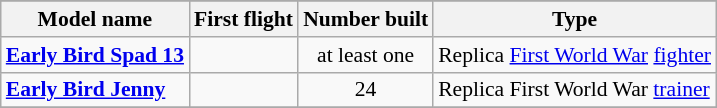<table class="wikitable" align=center style="font-size:90%;">
<tr>
</tr>
<tr style="background:#efefef;">
<th>Model name</th>
<th>First flight</th>
<th>Number built</th>
<th>Type</th>
</tr>
<tr>
<td align=left><strong><a href='#'>Early Bird Spad 13</a></strong></td>
<td align=center></td>
<td align=center>at least one</td>
<td align=left>Replica <a href='#'>First World War</a> <a href='#'>fighter</a></td>
</tr>
<tr>
<td align=left><strong><a href='#'>Early Bird Jenny</a></strong></td>
<td align=center></td>
<td align=center>24</td>
<td align=left>Replica First World War <a href='#'>trainer</a></td>
</tr>
<tr>
</tr>
</table>
